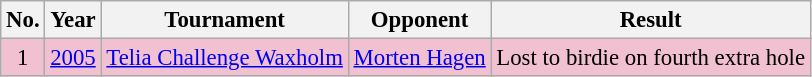<table class="wikitable" style="font-size:95%;">
<tr>
<th>No.</th>
<th>Year</th>
<th>Tournament</th>
<th>Opponent</th>
<th>Result</th>
</tr>
<tr style="background:#F2C1D1;">
<td align=center>1</td>
<td><a href='#'>2005</a></td>
<td><a href='#'>Telia Challenge Waxholm</a></td>
<td> <a href='#'>Morten Hagen</a></td>
<td>Lost to birdie on fourth extra hole</td>
</tr>
</table>
